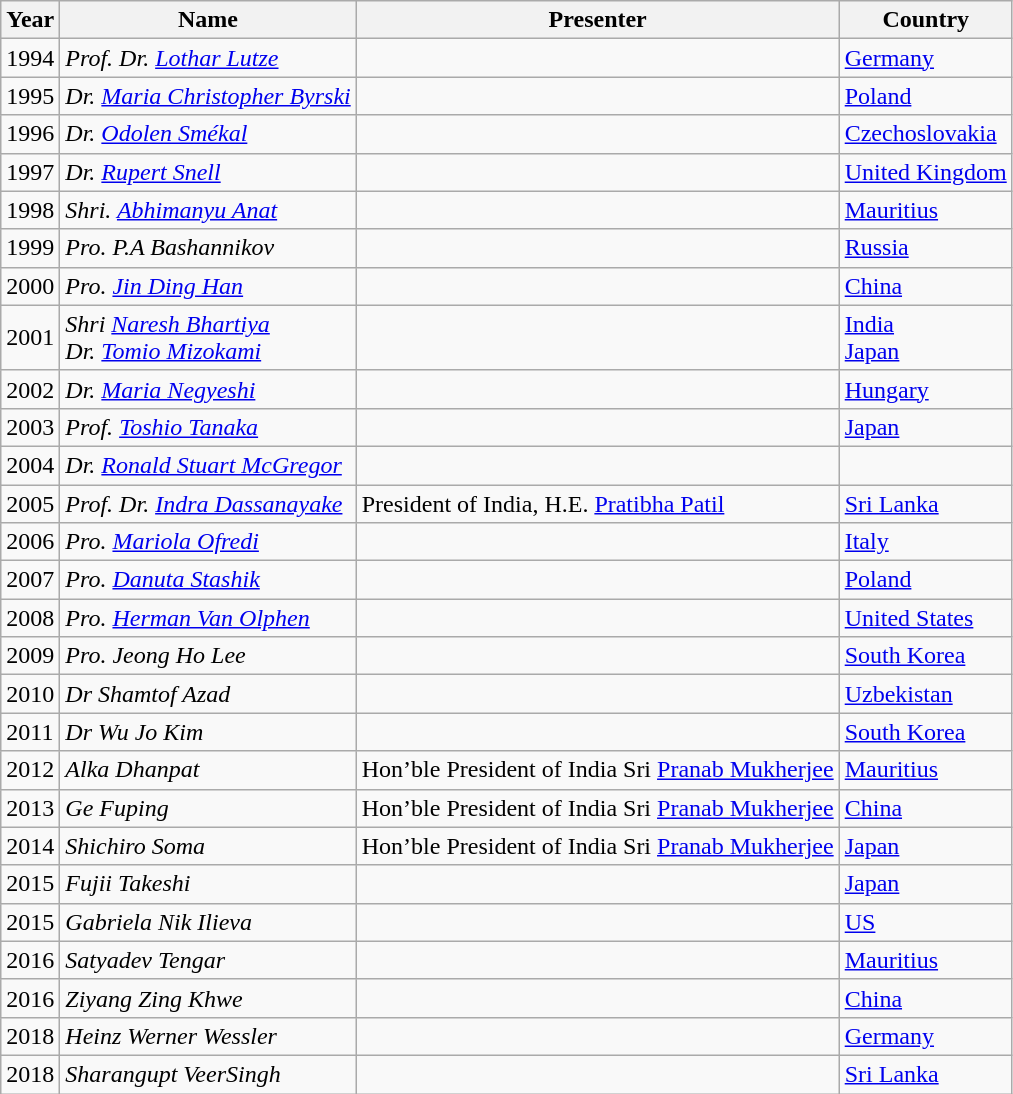<table class="wikitable">
<tr>
<th>Year</th>
<th>Name</th>
<th>Presenter</th>
<th>Country</th>
</tr>
<tr>
<td>1994</td>
<td><em>Prof. Dr. <a href='#'>Lothar Lutze</a></em></td>
<td></td>
<td><a href='#'>Germany</a></td>
</tr>
<tr>
<td>1995</td>
<td><em>Dr. <a href='#'>Maria Christopher Byrski</a></em></td>
<td></td>
<td><a href='#'>Poland</a></td>
</tr>
<tr>
<td>1996</td>
<td><em>Dr. <a href='#'>Odolen Smékal</a></em></td>
<td></td>
<td><a href='#'>Czechoslovakia</a></td>
</tr>
<tr>
<td>1997</td>
<td><em>Dr. <a href='#'>Rupert Snell</a></em></td>
<td></td>
<td><a href='#'>United Kingdom</a></td>
</tr>
<tr>
<td>1998</td>
<td><em>Shri. <a href='#'>Abhimanyu Anat</a></em></td>
<td></td>
<td><a href='#'>Mauritius</a></td>
</tr>
<tr>
<td>1999</td>
<td><em>Pro. P.A Bashannikov</em></td>
<td></td>
<td><a href='#'>Russia</a></td>
</tr>
<tr>
<td>2000</td>
<td><em>Pro. <a href='#'>Jin Ding Han</a></em></td>
<td></td>
<td><a href='#'>China</a></td>
</tr>
<tr>
<td>2001</td>
<td><em>Shri <a href='#'>Naresh Bhartiya</a></em><br><em>Dr. <a href='#'>Tomio Mizokami</a></em></td>
<td></td>
<td><a href='#'>India</a><br><a href='#'>Japan</a></td>
</tr>
<tr>
<td>2002</td>
<td><em>Dr. <a href='#'>Maria Negyeshi</a></em></td>
<td></td>
<td><a href='#'>Hungary</a></td>
</tr>
<tr>
<td>2003</td>
<td><em>Prof. <a href='#'>Toshio Tanaka</a></em></td>
<td></td>
<td><a href='#'>Japan</a></td>
</tr>
<tr>
<td>2004</td>
<td><em>Dr. <a href='#'>Ronald Stuart McGregor</a></em></td>
<td></td>
<td></td>
</tr>
<tr>
<td>2005</td>
<td><em>Prof. Dr. <a href='#'>Indra Dassanayake</a></em></td>
<td>President of India, H.E. <a href='#'>Pratibha Patil</a></td>
<td><a href='#'>Sri Lanka</a></td>
</tr>
<tr>
<td>2006</td>
<td><em>Pro. <a href='#'>Mariola Ofredi</a></em></td>
<td></td>
<td><a href='#'>Italy</a></td>
</tr>
<tr>
<td>2007</td>
<td><em>Pro. <a href='#'>Danuta Stashik</a></em></td>
<td></td>
<td><a href='#'>Poland</a></td>
</tr>
<tr>
<td>2008</td>
<td><em>Pro. <a href='#'>Herman Van Olphen</a></em></td>
<td></td>
<td><a href='#'>United States</a></td>
</tr>
<tr>
<td>2009</td>
<td><em>Pro. Jeong Ho Lee</em></td>
<td></td>
<td><a href='#'>South Korea</a></td>
</tr>
<tr>
<td>2010</td>
<td><em>Dr Shamtof Azad</em></td>
<td></td>
<td><a href='#'>Uzbekistan</a></td>
</tr>
<tr>
<td>2011</td>
<td><em>Dr Wu Jo Kim</em></td>
<td></td>
<td><a href='#'>South Korea</a></td>
</tr>
<tr>
<td>2012</td>
<td><em>Alka Dhanpat</em></td>
<td>Hon’ble President of India Sri <a href='#'>Pranab Mukherjee</a></td>
<td><a href='#'>Mauritius</a></td>
</tr>
<tr>
<td>2013</td>
<td><em>Ge Fuping</em></td>
<td>Hon’ble President of India Sri <a href='#'>Pranab Mukherjee</a></td>
<td><a href='#'>China</a></td>
</tr>
<tr>
<td>2014</td>
<td><em>Shichiro Soma</em></td>
<td>Hon’ble President of India Sri <a href='#'>Pranab Mukherjee</a></td>
<td><a href='#'>Japan</a></td>
</tr>
<tr>
<td>2015</td>
<td><em>Fujii Takeshi</em></td>
<td></td>
<td><a href='#'>Japan</a></td>
</tr>
<tr>
<td>2015</td>
<td><em>Gabriela Nik Ilieva</em></td>
<td></td>
<td><a href='#'>US</a></td>
</tr>
<tr>
<td>2016</td>
<td><em>Satyadev Tengar</em></td>
<td></td>
<td><a href='#'>Mauritius</a></td>
</tr>
<tr>
<td>2016</td>
<td><em>Ziyang Zing Khwe</em></td>
<td></td>
<td><a href='#'>China</a></td>
</tr>
<tr>
<td>2018</td>
<td><em>Heinz Werner Wessler</em></td>
<td></td>
<td><a href='#'>Germany</a></td>
</tr>
<tr>
<td>2018</td>
<td><em>Sharangupt VeerSingh</em></td>
<td></td>
<td><a href='#'>Sri Lanka</a></td>
</tr>
</table>
